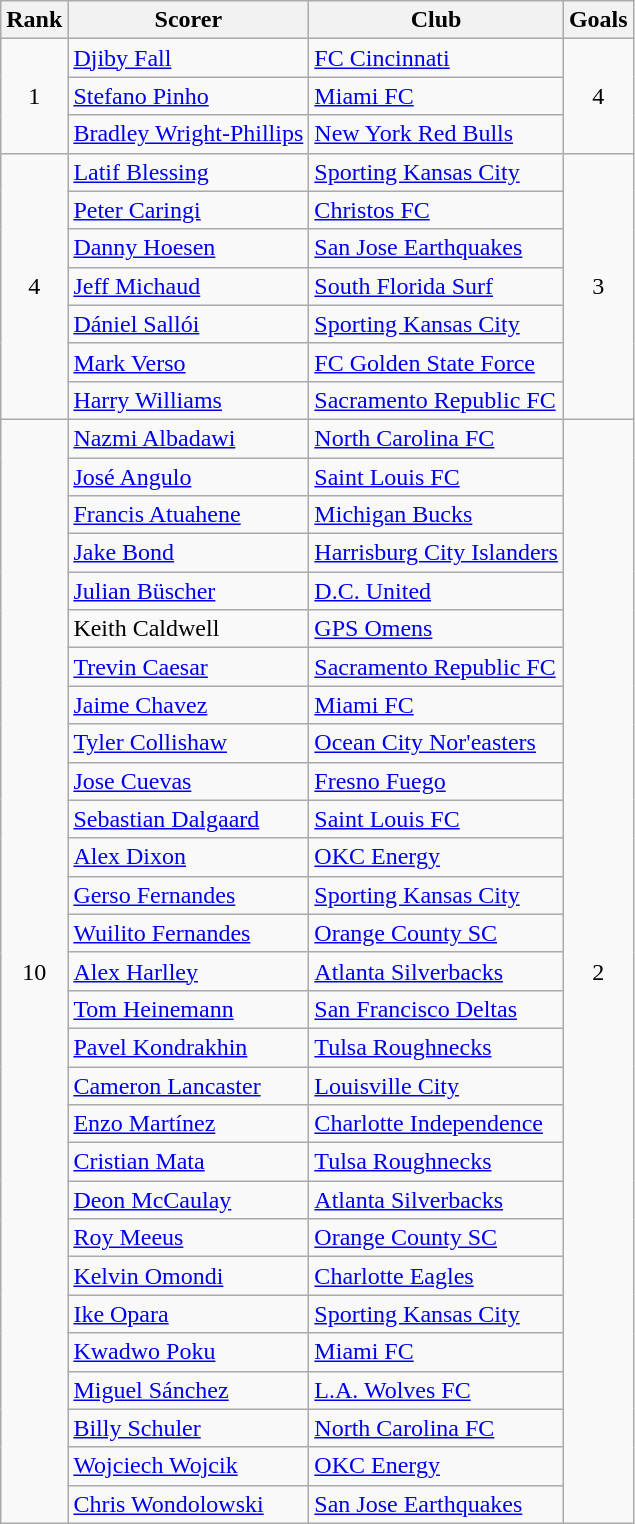<table class="wikitable" style="text-align: center;">
<tr>
<th>Rank</th>
<th>Scorer</th>
<th>Club</th>
<th>Goals</th>
</tr>
<tr>
<td rowspan=3>1</td>
<td align=left> <a href='#'>Djiby Fall</a></td>
<td align=left><a href='#'>FC Cincinnati</a></td>
<td rowspan=3>4</td>
</tr>
<tr>
<td align=left> <a href='#'>Stefano Pinho</a></td>
<td align=left><a href='#'>Miami FC</a></td>
</tr>
<tr>
<td align=left> <a href='#'>Bradley Wright-Phillips</a></td>
<td align=left><a href='#'>New York Red Bulls</a></td>
</tr>
<tr>
<td rowspan=7>4</td>
<td align=left> <a href='#'>Latif Blessing</a></td>
<td align=left><a href='#'>Sporting Kansas City</a></td>
<td rowspan=7>3</td>
</tr>
<tr>
<td align=left> <a href='#'>Peter Caringi</a></td>
<td align=left><a href='#'>Christos FC</a></td>
</tr>
<tr>
<td align=left> <a href='#'>Danny Hoesen</a></td>
<td align=left><a href='#'>San Jose Earthquakes</a></td>
</tr>
<tr>
<td align=left> <a href='#'>Jeff Michaud</a></td>
<td align=left><a href='#'>South Florida Surf</a></td>
</tr>
<tr>
<td align=left> <a href='#'>Dániel Sallói</a></td>
<td align=left><a href='#'>Sporting Kansas City</a></td>
</tr>
<tr>
<td align=left> <a href='#'>Mark Verso</a></td>
<td align=left><a href='#'>FC Golden State Force</a></td>
</tr>
<tr>
<td align=left> <a href='#'>Harry Williams</a></td>
<td align=left><a href='#'>Sacramento Republic FC</a></td>
</tr>
<tr>
<td rowspan=29>10</td>
<td align=left> <a href='#'>Nazmi Albadawi</a></td>
<td align=left><a href='#'>North Carolina FC</a></td>
<td rowspan=29>2</td>
</tr>
<tr>
<td align=left> <a href='#'>José Angulo</a></td>
<td align=left><a href='#'>Saint Louis FC</a></td>
</tr>
<tr>
<td align=left> <a href='#'>Francis Atuahene</a></td>
<td align=left><a href='#'>Michigan Bucks</a></td>
</tr>
<tr>
<td align=left> <a href='#'>Jake Bond</a></td>
<td align=left><a href='#'>Harrisburg City Islanders</a></td>
</tr>
<tr>
<td align=left> <a href='#'>Julian Büscher</a></td>
<td align=left><a href='#'>D.C. United</a></td>
</tr>
<tr>
<td align=left> Keith Caldwell</td>
<td align=left><a href='#'>GPS Omens</a></td>
</tr>
<tr>
<td align=left> <a href='#'>Trevin Caesar</a></td>
<td align=left><a href='#'>Sacramento Republic FC</a></td>
</tr>
<tr>
<td align=left> <a href='#'>Jaime Chavez</a></td>
<td align=left><a href='#'>Miami FC</a></td>
</tr>
<tr>
<td align=left> <a href='#'>Tyler Collishaw</a></td>
<td align=left><a href='#'>Ocean City Nor'easters</a></td>
</tr>
<tr>
<td align=left> <a href='#'>Jose Cuevas</a></td>
<td align=left><a href='#'>Fresno Fuego</a></td>
</tr>
<tr>
<td align=left> <a href='#'>Sebastian Dalgaard</a></td>
<td align=left><a href='#'>Saint Louis FC</a></td>
</tr>
<tr>
<td align=left> <a href='#'>Alex Dixon</a></td>
<td align=left><a href='#'>OKC Energy</a></td>
</tr>
<tr>
<td align=left> <a href='#'>Gerso Fernandes</a></td>
<td align=left><a href='#'>Sporting Kansas City</a></td>
</tr>
<tr>
<td align=left> <a href='#'>Wuilito Fernandes</a></td>
<td align=left><a href='#'>Orange County SC</a></td>
</tr>
<tr>
<td align=left> <a href='#'>Alex Harlley</a></td>
<td align=left><a href='#'>Atlanta Silverbacks</a></td>
</tr>
<tr>
<td align=left> <a href='#'>Tom Heinemann</a></td>
<td align=left><a href='#'>San Francisco Deltas</a></td>
</tr>
<tr>
<td align=left> <a href='#'>Pavel Kondrakhin</a></td>
<td align=left><a href='#'>Tulsa Roughnecks</a></td>
</tr>
<tr>
<td align=left> <a href='#'>Cameron Lancaster</a></td>
<td align=left><a href='#'>Louisville City</a></td>
</tr>
<tr>
<td align=left> <a href='#'>Enzo Martínez</a></td>
<td align=left><a href='#'>Charlotte Independence</a></td>
</tr>
<tr>
<td align=left> <a href='#'>Cristian Mata</a></td>
<td align=left><a href='#'>Tulsa Roughnecks</a></td>
</tr>
<tr>
<td align=left> <a href='#'>Deon McCaulay</a></td>
<td align=left><a href='#'>Atlanta Silverbacks</a></td>
</tr>
<tr>
<td align=left> <a href='#'>Roy Meeus</a></td>
<td align=left><a href='#'>Orange County SC</a></td>
</tr>
<tr>
<td align=left> <a href='#'>Kelvin Omondi</a></td>
<td align=left><a href='#'>Charlotte Eagles</a></td>
</tr>
<tr>
<td align=left> <a href='#'>Ike Opara</a></td>
<td align=left><a href='#'>Sporting Kansas City</a></td>
</tr>
<tr>
<td align=left> <a href='#'>Kwadwo Poku</a></td>
<td align=left><a href='#'>Miami FC</a></td>
</tr>
<tr>
<td align=left> <a href='#'>Miguel Sánchez</a></td>
<td align=left><a href='#'>L.A. Wolves FC</a></td>
</tr>
<tr>
<td align=left> <a href='#'>Billy Schuler</a></td>
<td align=left><a href='#'>North Carolina FC</a></td>
</tr>
<tr>
<td align=left> <a href='#'>Wojciech Wojcik</a></td>
<td align=left><a href='#'>OKC Energy</a></td>
</tr>
<tr>
<td align=left> <a href='#'>Chris Wondolowski</a></td>
<td align=left><a href='#'>San Jose Earthquakes</a></td>
</tr>
</table>
